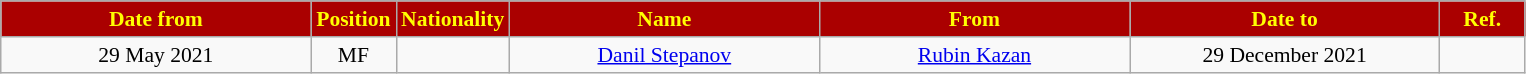<table class="wikitable" style="text-align:center; font-size:90%; ">
<tr>
<th style="background:#AA0000; color:yellow; width:200px;">Date from</th>
<th style="background:#AA0000; color:yellow; width:50px;">Position</th>
<th style="background:#AA0000; color:yellow; width:50px;">Nationality</th>
<th style="background:#AA0000; color:yellow; width:200px;">Name</th>
<th style="background:#AA0000; color:yellow; width:200px;">From</th>
<th style="background:#AA0000; color:yellow; width:200px;">Date to</th>
<th style="background:#AA0000; color:yellow; width:50px;">Ref.</th>
</tr>
<tr>
<td>29 May 2021</td>
<td>MF</td>
<td></td>
<td><a href='#'>Danil Stepanov</a></td>
<td><a href='#'>Rubin Kazan</a></td>
<td>29 December 2021</td>
<td></td>
</tr>
</table>
